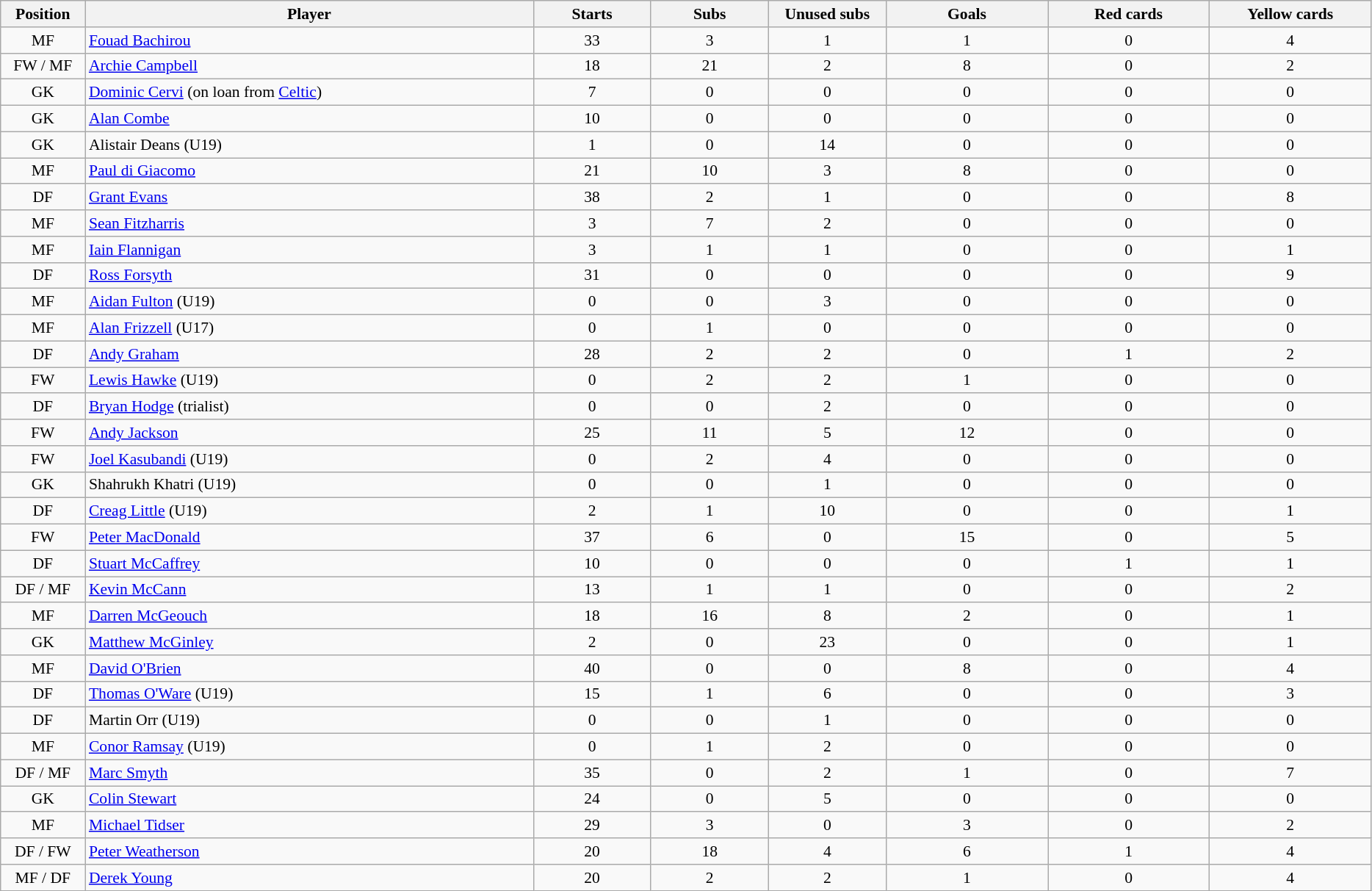<table class="wikitable sortable" style="font-size:90%; text-align:center">
<tr>
<th style="width:70px">Position</th>
<th style="width:400px">Player</th>
<th style="width:100px">Starts</th>
<th style="width:100px">Subs</th>
<th style="width:100px">Unused subs</th>
<th style="width:140px">Goals </th>
<th style="width:140px">Red cards </th>
<th style="width:140px">Yellow cards </th>
</tr>
<tr>
<td>MF</td>
<td style="text-align:left"> <a href='#'>Fouad Bachirou</a></td>
<td>33</td>
<td>3</td>
<td>1</td>
<td>1</td>
<td>0</td>
<td>4</td>
</tr>
<tr>
<td>FW / MF</td>
<td style="text-align:left"> <a href='#'>Archie Campbell</a></td>
<td>18</td>
<td>21</td>
<td>2</td>
<td>8</td>
<td>0</td>
<td>2</td>
</tr>
<tr>
<td>GK</td>
<td style="text-align:left"> <a href='#'>Dominic Cervi</a> (on loan from <a href='#'>Celtic</a>)</td>
<td>7</td>
<td>0</td>
<td>0</td>
<td>0</td>
<td>0</td>
<td>0</td>
</tr>
<tr>
<td>GK</td>
<td style="text-align:left"> <a href='#'>Alan Combe</a></td>
<td>10</td>
<td>0</td>
<td>0</td>
<td>0</td>
<td>0</td>
<td>0</td>
</tr>
<tr>
<td>GK</td>
<td style="text-align:left"> Alistair Deans (U19)</td>
<td>1</td>
<td>0</td>
<td>14</td>
<td>0</td>
<td>0</td>
<td>0</td>
</tr>
<tr>
<td>MF</td>
<td style="text-align:left"> <a href='#'>Paul di Giacomo</a></td>
<td>21</td>
<td>10</td>
<td>3</td>
<td>8</td>
<td>0</td>
<td>0</td>
</tr>
<tr>
<td>DF</td>
<td style="text-align:left"> <a href='#'>Grant Evans</a></td>
<td>38</td>
<td>2</td>
<td>1</td>
<td>0</td>
<td>0</td>
<td>8</td>
</tr>
<tr>
<td>MF</td>
<td style="text-align:left"> <a href='#'>Sean Fitzharris</a></td>
<td>3</td>
<td>7</td>
<td>2</td>
<td>0</td>
<td>0</td>
<td>0</td>
</tr>
<tr>
<td>MF</td>
<td style="text-align:left"> <a href='#'>Iain Flannigan</a></td>
<td>3</td>
<td>1</td>
<td>1</td>
<td>0</td>
<td>0</td>
<td>1</td>
</tr>
<tr>
<td>DF</td>
<td style="text-align:left"> <a href='#'>Ross Forsyth</a></td>
<td>31</td>
<td>0</td>
<td>0</td>
<td>0</td>
<td>0</td>
<td>9</td>
</tr>
<tr>
<td>MF</td>
<td style="text-align:left"> <a href='#'>Aidan Fulton</a> (U19)</td>
<td>0</td>
<td>0</td>
<td>3</td>
<td>0</td>
<td>0</td>
<td>0</td>
</tr>
<tr>
<td>MF</td>
<td style="text-align:left"> <a href='#'>Alan Frizzell</a> (U17)</td>
<td>0</td>
<td>1</td>
<td>0</td>
<td>0</td>
<td>0</td>
<td>0</td>
</tr>
<tr>
<td>DF</td>
<td style="text-align:left"> <a href='#'>Andy Graham</a></td>
<td>28</td>
<td>2</td>
<td>2</td>
<td>0</td>
<td>1</td>
<td>2</td>
</tr>
<tr>
<td>FW</td>
<td style="text-align:left"> <a href='#'>Lewis Hawke</a> (U19)</td>
<td>0</td>
<td>2</td>
<td>2</td>
<td>1</td>
<td>0</td>
<td>0</td>
</tr>
<tr>
<td>DF</td>
<td style="text-align:left"> <a href='#'>Bryan Hodge</a> (trialist)</td>
<td>0</td>
<td>0</td>
<td>2</td>
<td>0</td>
<td>0</td>
<td>0</td>
</tr>
<tr>
<td>FW</td>
<td style="text-align:left"> <a href='#'>Andy Jackson</a></td>
<td>25</td>
<td>11</td>
<td>5</td>
<td>12</td>
<td>0</td>
<td>0</td>
</tr>
<tr>
<td>FW</td>
<td style="text-align:left"> <a href='#'>Joel Kasubandi</a> (U19)</td>
<td>0</td>
<td>2</td>
<td>4</td>
<td>0</td>
<td>0</td>
<td>0</td>
</tr>
<tr>
<td>GK</td>
<td style="text-align:left"> Shahrukh Khatri (U19)</td>
<td>0</td>
<td>0</td>
<td>1</td>
<td>0</td>
<td>0</td>
<td>0</td>
</tr>
<tr>
<td>DF</td>
<td style="text-align:left"> <a href='#'>Creag Little</a> (U19)</td>
<td>2</td>
<td>1</td>
<td>10</td>
<td>0</td>
<td>0</td>
<td>1</td>
</tr>
<tr>
<td>FW</td>
<td style="text-align:left"> <a href='#'>Peter MacDonald</a></td>
<td>37</td>
<td>6</td>
<td>0</td>
<td>15</td>
<td>0</td>
<td>5</td>
</tr>
<tr>
<td>DF</td>
<td style="text-align:left"> <a href='#'>Stuart McCaffrey</a></td>
<td>10</td>
<td>0</td>
<td>0</td>
<td>0</td>
<td>1</td>
<td>1</td>
</tr>
<tr>
<td>DF / MF</td>
<td style="text-align:left"> <a href='#'>Kevin McCann</a></td>
<td>13</td>
<td>1</td>
<td>1</td>
<td>0</td>
<td>0</td>
<td>2</td>
</tr>
<tr>
<td>MF</td>
<td style="text-align:left"> <a href='#'>Darren McGeouch</a></td>
<td>18</td>
<td>16</td>
<td>8</td>
<td>2</td>
<td>0</td>
<td>1</td>
</tr>
<tr>
<td>GK</td>
<td style="text-align:left"> <a href='#'>Matthew McGinley</a></td>
<td>2</td>
<td>0</td>
<td>23</td>
<td>0</td>
<td>0</td>
<td>1</td>
</tr>
<tr>
<td>MF</td>
<td style="text-align:left"> <a href='#'>David O'Brien</a></td>
<td>40</td>
<td>0</td>
<td>0</td>
<td>8</td>
<td>0</td>
<td>4</td>
</tr>
<tr>
<td>DF</td>
<td style="text-align:left"> <a href='#'>Thomas O'Ware</a> (U19)</td>
<td>15</td>
<td>1</td>
<td>6</td>
<td>0</td>
<td>0</td>
<td>3</td>
</tr>
<tr>
<td>DF</td>
<td style="text-align:left"> Martin Orr (U19)</td>
<td>0</td>
<td>0</td>
<td>1</td>
<td>0</td>
<td>0</td>
<td>0</td>
</tr>
<tr>
<td>MF</td>
<td style="text-align:left"> <a href='#'>Conor Ramsay</a> (U19)</td>
<td>0</td>
<td>1</td>
<td>2</td>
<td>0</td>
<td>0</td>
<td>0</td>
</tr>
<tr>
<td>DF / MF</td>
<td style="text-align:left"> <a href='#'>Marc Smyth</a></td>
<td>35</td>
<td>0</td>
<td>2</td>
<td>1</td>
<td>0</td>
<td>7</td>
</tr>
<tr>
<td>GK</td>
<td style="text-align:left"> <a href='#'>Colin Stewart</a></td>
<td>24</td>
<td>0</td>
<td>5</td>
<td>0</td>
<td>0</td>
<td>0</td>
</tr>
<tr>
<td>MF</td>
<td style="text-align:left"> <a href='#'>Michael Tidser</a></td>
<td>29</td>
<td>3</td>
<td>0</td>
<td>3</td>
<td>0</td>
<td>2</td>
</tr>
<tr>
<td>DF / FW</td>
<td style="text-align:left"> <a href='#'>Peter Weatherson</a></td>
<td>20</td>
<td>18</td>
<td>4</td>
<td>6</td>
<td>1</td>
<td>4</td>
</tr>
<tr>
<td>MF / DF</td>
<td style="text-align:left"> <a href='#'>Derek Young</a></td>
<td>20</td>
<td>2</td>
<td>2</td>
<td>1</td>
<td>0</td>
<td>4</td>
</tr>
</table>
